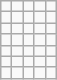<table class="wikitable letters-table">
<tr>
<td></td>
<td></td>
<td></td>
<td></td>
<td></td>
</tr>
<tr>
<td></td>
<td></td>
<td></td>
<td></td>
<td></td>
</tr>
<tr>
<td></td>
<td></td>
<td></td>
<td></td>
<td></td>
</tr>
<tr>
<td></td>
<td></td>
<td></td>
<td></td>
<td></td>
</tr>
<tr>
<td></td>
<td></td>
<td></td>
<td></td>
<td></td>
</tr>
<tr>
<td></td>
<td></td>
<td></td>
<td></td>
<td></td>
</tr>
<tr>
<td></td>
<td></td>
<td></td>
<td></td>
<td></td>
</tr>
</table>
